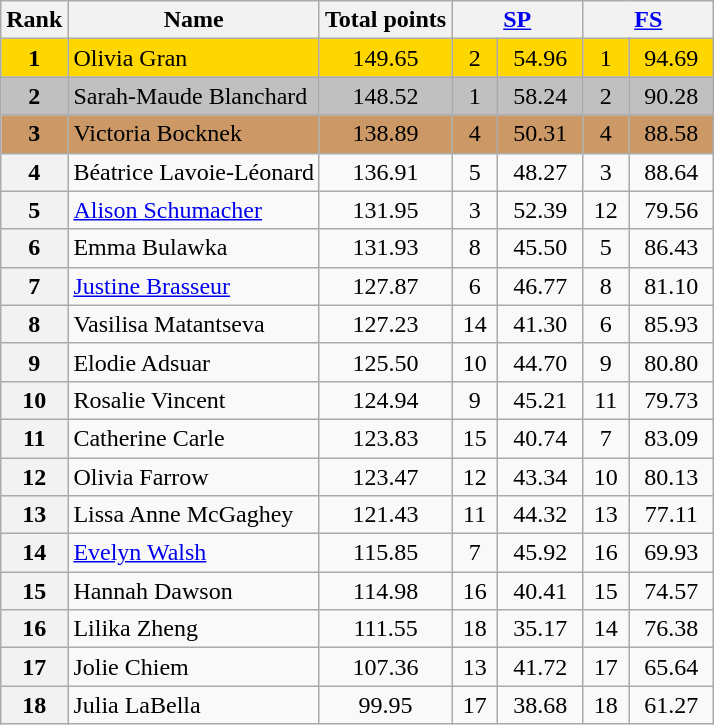<table class="wikitable sortable">
<tr>
<th>Rank</th>
<th>Name</th>
<th>Total points</th>
<th colspan="2" width="80px"><a href='#'>SP</a></th>
<th colspan="2" width="80px"><a href='#'>FS</a></th>
</tr>
<tr bgcolor="gold">
<td align="center"><strong>1</strong></td>
<td>Olivia Gran</td>
<td align="center">149.65</td>
<td align="center">2</td>
<td align="center">54.96</td>
<td align="center">1</td>
<td align="center">94.69</td>
</tr>
<tr bgcolor="silver">
<td align="center"><strong>2</strong></td>
<td>Sarah-Maude Blanchard</td>
<td align="center">148.52</td>
<td align="center">1</td>
<td align="center">58.24</td>
<td align="center">2</td>
<td align="center">90.28</td>
</tr>
<tr bgcolor="cc9966">
<td align="center"><strong>3</strong></td>
<td>Victoria Bocknek</td>
<td align="center">138.89</td>
<td align="center">4</td>
<td align="center">50.31</td>
<td align="center">4</td>
<td align="center">88.58</td>
</tr>
<tr>
<th>4</th>
<td>Béatrice Lavoie-Léonard</td>
<td align="center">136.91</td>
<td align="center">5</td>
<td align="center">48.27</td>
<td align="center">3</td>
<td align="center">88.64</td>
</tr>
<tr>
<th>5</th>
<td><a href='#'>Alison Schumacher</a></td>
<td align="center">131.95</td>
<td align="center">3</td>
<td align="center">52.39</td>
<td align="center">12</td>
<td align="center">79.56</td>
</tr>
<tr>
<th>6</th>
<td>Emma Bulawka</td>
<td align="center">131.93</td>
<td align="center">8</td>
<td align="center">45.50</td>
<td align="center">5</td>
<td align="center">86.43</td>
</tr>
<tr>
<th>7</th>
<td><a href='#'>Justine Brasseur</a></td>
<td align="center">127.87</td>
<td align="center">6</td>
<td align="center">46.77</td>
<td align="center">8</td>
<td align="center">81.10</td>
</tr>
<tr>
<th>8</th>
<td>Vasilisa Matantseva</td>
<td align="center">127.23</td>
<td align="center">14</td>
<td align="center">41.30</td>
<td align="center">6</td>
<td align="center">85.93</td>
</tr>
<tr>
<th>9</th>
<td>Elodie Adsuar</td>
<td align="center">125.50</td>
<td align="center">10</td>
<td align="center">44.70</td>
<td align="center">9</td>
<td align="center">80.80</td>
</tr>
<tr>
<th>10</th>
<td>Rosalie Vincent</td>
<td align="center">124.94</td>
<td align="center">9</td>
<td align="center">45.21</td>
<td align="center">11</td>
<td align="center">79.73</td>
</tr>
<tr>
<th>11</th>
<td>Catherine Carle</td>
<td align="center">123.83</td>
<td align="center">15</td>
<td align="center">40.74</td>
<td align="center">7</td>
<td align="center">83.09</td>
</tr>
<tr>
<th>12</th>
<td>Olivia Farrow</td>
<td align="center">123.47</td>
<td align="center">12</td>
<td align="center">43.34</td>
<td align="center">10</td>
<td align="center">80.13</td>
</tr>
<tr>
<th>13</th>
<td>Lissa Anne McGaghey</td>
<td align="center">121.43</td>
<td align="center">11</td>
<td align="center">44.32</td>
<td align="center">13</td>
<td align="center">77.11</td>
</tr>
<tr>
<th>14</th>
<td><a href='#'>Evelyn Walsh</a></td>
<td align="center">115.85</td>
<td align="center">7</td>
<td align="center">45.92</td>
<td align="center">16</td>
<td align="center">69.93</td>
</tr>
<tr>
<th>15</th>
<td>Hannah Dawson</td>
<td align="center">114.98</td>
<td align="center">16</td>
<td align="center">40.41</td>
<td align="center">15</td>
<td align="center">74.57</td>
</tr>
<tr>
<th>16</th>
<td>Lilika Zheng</td>
<td align="center">111.55</td>
<td align="center">18</td>
<td align="center">35.17</td>
<td align="center">14</td>
<td align="center">76.38</td>
</tr>
<tr>
<th>17</th>
<td>Jolie Chiem</td>
<td align="center">107.36</td>
<td align="center">13</td>
<td align="center">41.72</td>
<td align="center">17</td>
<td align="center">65.64</td>
</tr>
<tr>
<th>18</th>
<td>Julia LaBella</td>
<td align="center">99.95</td>
<td align="center">17</td>
<td align="center">38.68</td>
<td align="center">18</td>
<td align="center">61.27</td>
</tr>
</table>
